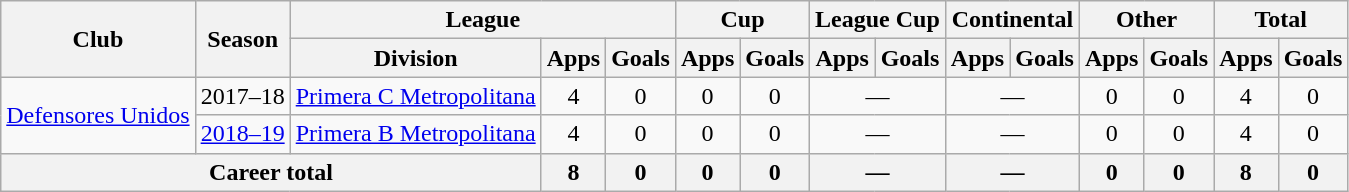<table class="wikitable" style="text-align:center">
<tr>
<th rowspan="2">Club</th>
<th rowspan="2">Season</th>
<th colspan="3">League</th>
<th colspan="2">Cup</th>
<th colspan="2">League Cup</th>
<th colspan="2">Continental</th>
<th colspan="2">Other</th>
<th colspan="2">Total</th>
</tr>
<tr>
<th>Division</th>
<th>Apps</th>
<th>Goals</th>
<th>Apps</th>
<th>Goals</th>
<th>Apps</th>
<th>Goals</th>
<th>Apps</th>
<th>Goals</th>
<th>Apps</th>
<th>Goals</th>
<th>Apps</th>
<th>Goals</th>
</tr>
<tr>
<td rowspan="2"><a href='#'>Defensores Unidos</a></td>
<td>2017–18</td>
<td rowspan="1"><a href='#'>Primera C Metropolitana</a></td>
<td>4</td>
<td>0</td>
<td>0</td>
<td>0</td>
<td colspan="2">—</td>
<td colspan="2">—</td>
<td>0</td>
<td>0</td>
<td>4</td>
<td>0</td>
</tr>
<tr>
<td><a href='#'>2018–19</a></td>
<td rowspan="1"><a href='#'>Primera B Metropolitana</a></td>
<td>4</td>
<td>0</td>
<td>0</td>
<td>0</td>
<td colspan="2">—</td>
<td colspan="2">—</td>
<td>0</td>
<td>0</td>
<td>4</td>
<td>0</td>
</tr>
<tr>
<th colspan="3">Career total</th>
<th>8</th>
<th>0</th>
<th>0</th>
<th>0</th>
<th colspan="2">—</th>
<th colspan="2">—</th>
<th>0</th>
<th>0</th>
<th>8</th>
<th>0</th>
</tr>
</table>
